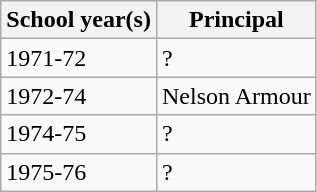<table class="wikitable">
<tr>
<th>School year(s)</th>
<th>Principal</th>
</tr>
<tr>
<td>1971-72</td>
<td>?</td>
</tr>
<tr>
<td>1972-74</td>
<td>Nelson Armour</td>
</tr>
<tr>
<td>1974-75</td>
<td>?</td>
</tr>
<tr>
<td>1975-76</td>
<td>?</td>
</tr>
</table>
